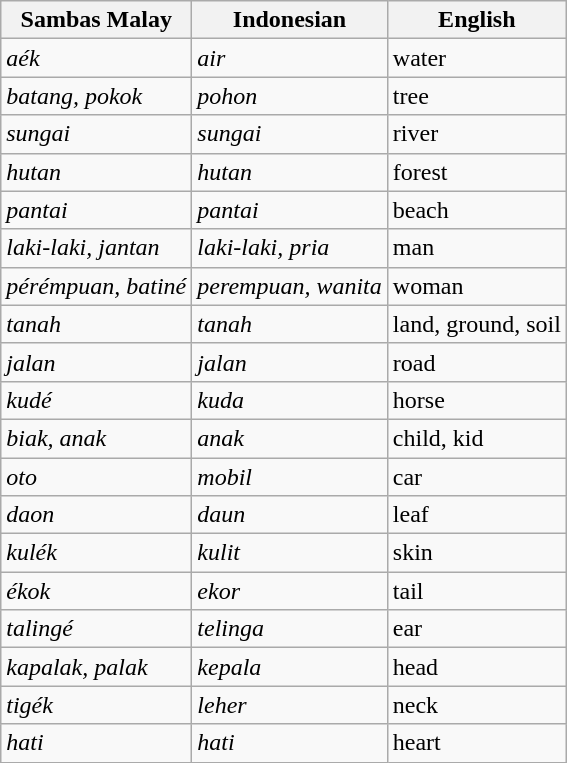<table class="wikitable">
<tr>
<th>Sambas Malay</th>
<th>Indonesian</th>
<th>English</th>
</tr>
<tr>
<td><em>aék</em></td>
<td><em>air</em></td>
<td>water</td>
</tr>
<tr>
<td><em>batang, pokok</em></td>
<td><em>pohon</em></td>
<td>tree</td>
</tr>
<tr>
<td><em>sungai</em></td>
<td><em>sungai</em></td>
<td>river</td>
</tr>
<tr>
<td><em>hutan</em></td>
<td><em>hutan</em></td>
<td>forest</td>
</tr>
<tr>
<td><em>pantai</em></td>
<td><em>pantai</em></td>
<td>beach</td>
</tr>
<tr>
<td><em>laki-laki, jantan</em></td>
<td><em>laki-laki, pria</em></td>
<td>man</td>
</tr>
<tr>
<td><em>pérémpuan, batiné</em></td>
<td><em>perempuan, wanita</em></td>
<td>woman</td>
</tr>
<tr>
<td><em>tanah</em></td>
<td><em>tanah</em></td>
<td>land, ground, soil</td>
</tr>
<tr>
<td><em>jalan</em></td>
<td><em>jalan</em></td>
<td>road</td>
</tr>
<tr>
<td><em>kudé</em></td>
<td><em>kuda</em></td>
<td>horse</td>
</tr>
<tr>
<td><em>biak, anak</em></td>
<td><em>anak</em></td>
<td>child, kid</td>
</tr>
<tr>
<td><em>oto</em></td>
<td><em>mobil</em></td>
<td>car</td>
</tr>
<tr>
<td><em>daon</em></td>
<td><em>daun</em></td>
<td>leaf</td>
</tr>
<tr>
<td><em>kulék</em></td>
<td><em>kulit</em></td>
<td>skin</td>
</tr>
<tr>
<td><em>ékok</em></td>
<td><em>ekor</em></td>
<td>tail</td>
</tr>
<tr>
<td><em>talingé</em></td>
<td><em>telinga</em></td>
<td>ear</td>
</tr>
<tr>
<td><em>kapalak, palak</em></td>
<td><em>kepala</em></td>
<td>head</td>
</tr>
<tr>
<td><em>tigék</em></td>
<td><em>leher</em></td>
<td>neck</td>
</tr>
<tr>
<td><em>hati</em></td>
<td><em>hati</em></td>
<td>heart</td>
</tr>
</table>
